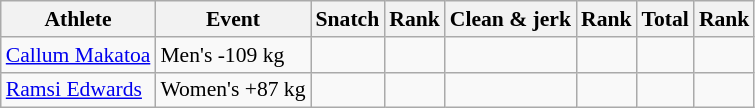<table class="wikitable" style="font-size:90%;text-align:center">
<tr>
<th>Athlete</th>
<th>Event</th>
<th>Snatch</th>
<th>Rank</th>
<th>Clean & jerk</th>
<th>Rank</th>
<th>Total</th>
<th>Rank</th>
</tr>
<tr align=center>
<td align=left><a href='#'>Callum Makatoa</a></td>
<td align=left>Men's -109 kg</td>
<td></td>
<td></td>
<td></td>
<td></td>
<td></td>
<td></td>
</tr>
<tr align=center>
<td align=left><a href='#'>Ramsi Edwards</a></td>
<td align=left>Women's +87 kg</td>
<td></td>
<td></td>
<td></td>
<td></td>
<td></td>
<td></td>
</tr>
</table>
